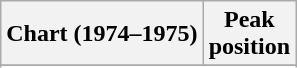<table class="wikitable sortable plainrowheaders" style="text-align:center">
<tr>
<th scope="col">Chart (1974–1975)</th>
<th scope="col">Peak<br>position</th>
</tr>
<tr>
</tr>
<tr>
</tr>
</table>
